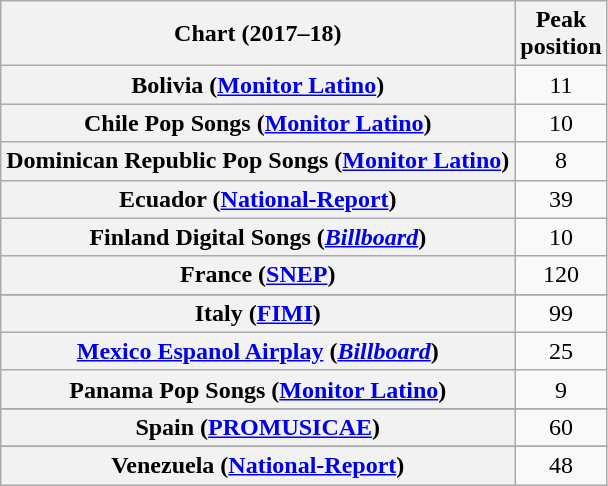<table class="wikitable sortable plainrowheaders" style="text-align:center">
<tr>
<th scope="col">Chart (2017–18)</th>
<th scope="col">Peak<br> position</th>
</tr>
<tr>
<th scope="row">Bolivia (<a href='#'>Monitor Latino</a>)</th>
<td>11</td>
</tr>
<tr>
<th scope="row">Chile Pop Songs (<a href='#'>Monitor Latino</a>)</th>
<td>10</td>
</tr>
<tr>
<th scope="row">Dominican Republic Pop Songs (<a href='#'>Monitor Latino</a>)</th>
<td>8</td>
</tr>
<tr>
<th scope="row">Ecuador (<a href='#'>National-Report</a>)</th>
<td>39</td>
</tr>
<tr>
<th scope="row">Finland Digital Songs (<em><a href='#'>Billboard</a></em>)</th>
<td style="text-align:center;">10</td>
</tr>
<tr>
<th scope="row">France (<a href='#'>SNEP</a>)</th>
<td>120</td>
</tr>
<tr>
</tr>
<tr>
<th scope="row">Italy (<a href='#'>FIMI</a>)</th>
<td>99</td>
</tr>
<tr>
<th scope="row"><a href='#'>Mexico Espanol Airplay</a> (<em><a href='#'>Billboard</a></em>)</th>
<td align="center">25</td>
</tr>
<tr>
<th scope="row">Panama Pop Songs (<a href='#'>Monitor Latino</a>)</th>
<td>9</td>
</tr>
<tr>
</tr>
<tr>
</tr>
<tr>
<th scope="row">Spain (<a href='#'>PROMUSICAE</a>)</th>
<td>60</td>
</tr>
<tr>
</tr>
<tr>
</tr>
<tr>
</tr>
<tr>
</tr>
<tr>
<th scope="row">Venezuela (<a href='#'>National-Report</a>)</th>
<td>48</td>
</tr>
</table>
